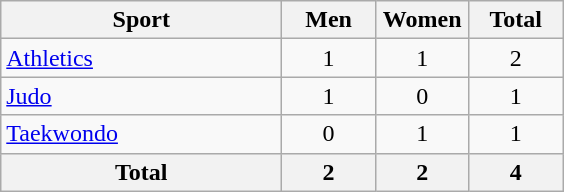<table class="wikitable sortable" style="text-align:center;">
<tr>
<th width=180>Sport</th>
<th width=55>Men</th>
<th width=55>Women</th>
<th width=55>Total</th>
</tr>
<tr>
<td align=left><a href='#'>Athletics</a></td>
<td>1</td>
<td>1</td>
<td>2</td>
</tr>
<tr>
<td align=left><a href='#'>Judo</a></td>
<td>1</td>
<td>0</td>
<td>1</td>
</tr>
<tr>
<td align=left><a href='#'>Taekwondo</a></td>
<td>0</td>
<td>1</td>
<td>1</td>
</tr>
<tr>
<th>Total</th>
<th>2</th>
<th>2</th>
<th>4</th>
</tr>
</table>
